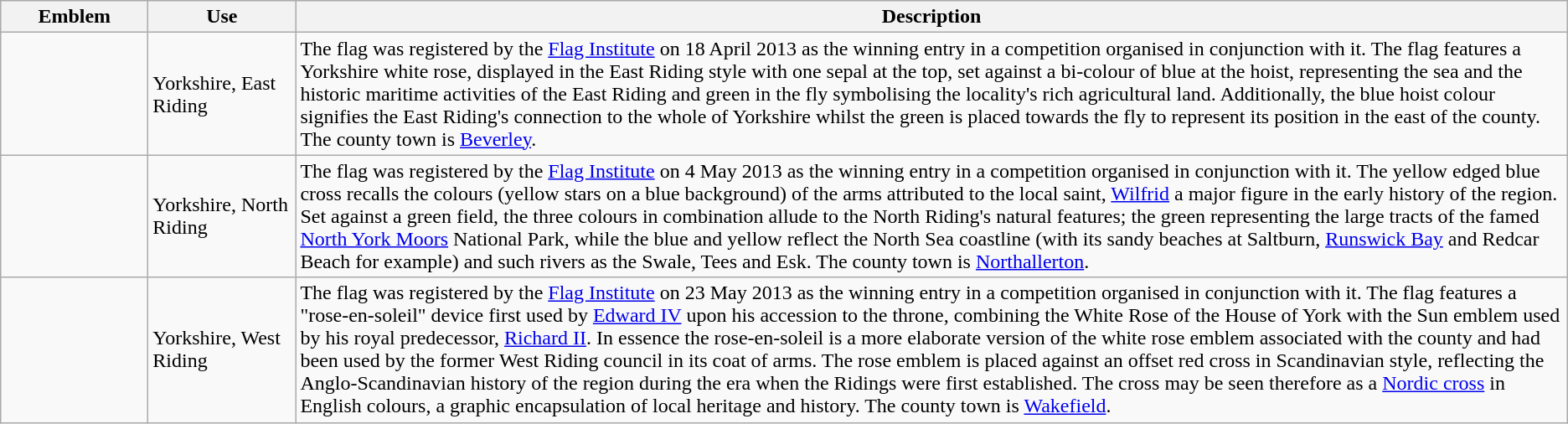<table class="wikitable">
<tr>
<th width="110">Emblem</th>
<th width="110">Use</th>
<th>Description</th>
</tr>
<tr>
<td align="center"></td>
<td>Yorkshire, East Riding</td>
<td>The flag was registered by the <a href='#'>Flag Institute</a> on 18 April 2013 as the winning entry in a competition organised in conjunction with it. The flag features a Yorkshire white rose, displayed in the East Riding style with one sepal at the top, set against a bi-colour of blue at the hoist, representing the sea and the historic maritime activities of the East Riding and green in the fly symbolising the locality's rich agricultural land. Additionally, the blue hoist colour signifies the East Riding's connection to the whole of Yorkshire whilst the green is placed towards the fly to represent its position in the east of the county. The county town is <a href='#'>Beverley</a>.</td>
</tr>
<tr>
<td align="center"></td>
<td>Yorkshire, North Riding</td>
<td>The flag was registered by the <a href='#'>Flag Institute</a> on 4 May 2013 as the winning entry in a competition organised in conjunction with it. The yellow edged blue cross recalls the colours (yellow stars on a blue background) of the arms attributed to the local saint, <a href='#'>Wilfrid</a> a major figure in the early history of the region. Set against a green field, the three colours in combination allude to the North Riding's natural features; the green representing the large tracts of the famed <a href='#'>North York Moors</a> National Park, while the blue and yellow reflect the North Sea coastline (with its sandy beaches at Saltburn, <a href='#'>Runswick Bay</a> and Redcar Beach for example) and such rivers as the Swale, Tees and Esk. The county town is <a href='#'>Northallerton</a>.</td>
</tr>
<tr>
<td align="center"></td>
<td>Yorkshire, West Riding</td>
<td>The flag was registered by the <a href='#'>Flag Institute</a> on 23 May 2013 as the winning entry in a competition organised in conjunction with it. The flag features a "rose-en-soleil" device first used by <a href='#'>Edward IV</a> upon his accession to the throne, combining the White Rose of the House of York with the Sun emblem used by his royal predecessor, <a href='#'>Richard II</a>. In essence the rose-en-soleil is a more elaborate version of the white rose emblem associated with the county and had been used by the former West Riding council in its coat of arms. The rose emblem is placed against an offset red cross in Scandinavian style, reflecting the Anglo-Scandinavian history of the region during the era when the Ridings were first established. The cross may be seen therefore as a <a href='#'>Nordic cross</a> in English colours, a graphic encapsulation of local heritage and history. The county town is <a href='#'>Wakefield</a>.</td>
</tr>
</table>
